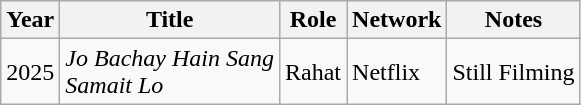<table class="wikitable sortable">
<tr>
<th>Year</th>
<th>Title</th>
<th>Role</th>
<th>Network</th>
<th>Notes</th>
</tr>
<tr>
<td>2025</td>
<td><em>Jo Bachay Hain Sang</em><br><em>Samait Lo</em></td>
<td>Rahat</td>
<td>Netflix</td>
<td>Still Filming</td>
</tr>
</table>
